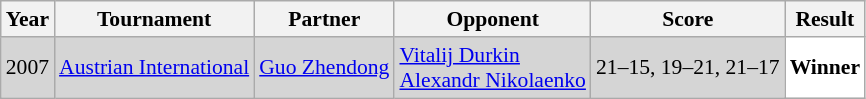<table class="sortable wikitable" style="font-size: 90%;">
<tr>
<th>Year</th>
<th>Tournament</th>
<th>Partner</th>
<th>Opponent</th>
<th>Score</th>
<th>Result</th>
</tr>
<tr style="background:#D5D5D5">
<td align="center">2007</td>
<td align="left"><a href='#'>Austrian International</a></td>
<td align="left"> <a href='#'>Guo Zhendong</a></td>
<td align="left"> <a href='#'>Vitalij Durkin</a> <br>  <a href='#'>Alexandr Nikolaenko</a></td>
<td align="left">21–15, 19–21, 21–17</td>
<td style="text-align:left; background:white"> <strong>Winner</strong></td>
</tr>
</table>
